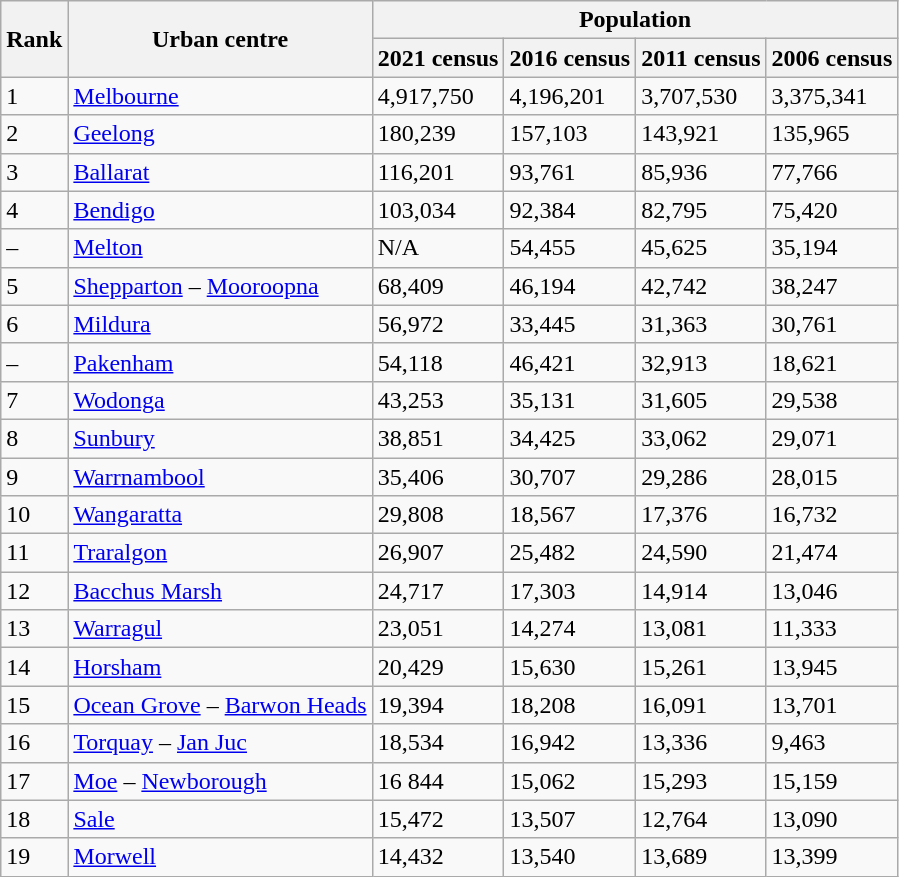<table class="wikitable sortable">
<tr>
<th rowspan="2">Rank</th>
<th rowspan="2">Urban centre</th>
<th colspan="4">Population</th>
</tr>
<tr>
<th>2021 census</th>
<th>2016 census</th>
<th>2011 census</th>
<th>2006 census</th>
</tr>
<tr>
<td>1</td>
<td><a href='#'>Melbourne</a></td>
<td>4,917,750</td>
<td>4,196,201</td>
<td>3,707,530</td>
<td>3,375,341</td>
</tr>
<tr>
<td>2</td>
<td><a href='#'>Geelong</a></td>
<td>180,239</td>
<td>157,103</td>
<td>143,921</td>
<td>135,965</td>
</tr>
<tr>
<td>3</td>
<td><a href='#'>Ballarat</a></td>
<td>116,201</td>
<td>93,761</td>
<td>85,936</td>
<td>77,766</td>
</tr>
<tr>
<td>4</td>
<td><a href='#'>Bendigo</a></td>
<td>103,034</td>
<td>92,384</td>
<td>82,795</td>
<td>75,420</td>
</tr>
<tr>
<td>–</td>
<td><a href='#'>Melton</a></td>
<td>N/A</td>
<td>54,455</td>
<td>45,625</td>
<td>35,194</td>
</tr>
<tr>
<td>5</td>
<td><a href='#'>Shepparton</a> – <a href='#'>Mooroopna</a></td>
<td>68,409</td>
<td>46,194</td>
<td>42,742</td>
<td>38,247</td>
</tr>
<tr>
<td>6</td>
<td><a href='#'>Mildura</a></td>
<td>56,972</td>
<td>33,445</td>
<td>31,363</td>
<td>30,761</td>
</tr>
<tr>
<td>–</td>
<td><a href='#'>Pakenham</a></td>
<td>54,118</td>
<td>46,421</td>
<td>32,913</td>
<td>18,621</td>
</tr>
<tr>
<td>7</td>
<td><a href='#'>Wodonga</a></td>
<td>43,253</td>
<td>35,131</td>
<td>31,605</td>
<td>29,538</td>
</tr>
<tr>
<td>8</td>
<td><a href='#'>Sunbury</a></td>
<td>38,851</td>
<td>34,425</td>
<td>33,062</td>
<td>29,071</td>
</tr>
<tr>
<td>9</td>
<td><a href='#'>Warrnambool</a></td>
<td>35,406</td>
<td>30,707</td>
<td>29,286</td>
<td>28,015</td>
</tr>
<tr>
<td>10</td>
<td><a href='#'>Wangaratta</a></td>
<td>29,808</td>
<td>18,567</td>
<td>17,376</td>
<td>16,732</td>
</tr>
<tr>
<td>11</td>
<td><a href='#'>Traralgon</a></td>
<td>26,907</td>
<td>25,482</td>
<td>24,590</td>
<td>21,474</td>
</tr>
<tr>
<td>12</td>
<td><a href='#'>Bacchus Marsh</a></td>
<td>24,717</td>
<td>17,303</td>
<td>14,914</td>
<td>13,046</td>
</tr>
<tr>
<td>13</td>
<td><a href='#'>Warragul</a></td>
<td>23,051</td>
<td>14,274</td>
<td>13,081</td>
<td>11,333</td>
</tr>
<tr>
<td>14</td>
<td><a href='#'>Horsham</a></td>
<td>20,429</td>
<td>15,630</td>
<td>15,261</td>
<td>13,945</td>
</tr>
<tr>
<td>15</td>
<td><a href='#'>Ocean Grove</a> – <a href='#'>Barwon Heads</a></td>
<td>19,394</td>
<td>18,208</td>
<td>16,091</td>
<td>13,701</td>
</tr>
<tr>
<td>16</td>
<td><a href='#'>Torquay</a> – <a href='#'>Jan Juc</a></td>
<td>18,534</td>
<td>16,942</td>
<td>13,336</td>
<td>9,463</td>
</tr>
<tr>
<td>17</td>
<td><a href='#'>Moe</a> – <a href='#'>Newborough</a></td>
<td>16 844</td>
<td>15,062</td>
<td>15,293</td>
<td>15,159</td>
</tr>
<tr>
<td>18</td>
<td><a href='#'>Sale</a></td>
<td>15,472</td>
<td>13,507</td>
<td>12,764</td>
<td>13,090</td>
</tr>
<tr>
<td>19</td>
<td><a href='#'>Morwell</a></td>
<td>14,432</td>
<td>13,540</td>
<td>13,689</td>
<td>13,399</td>
</tr>
</table>
